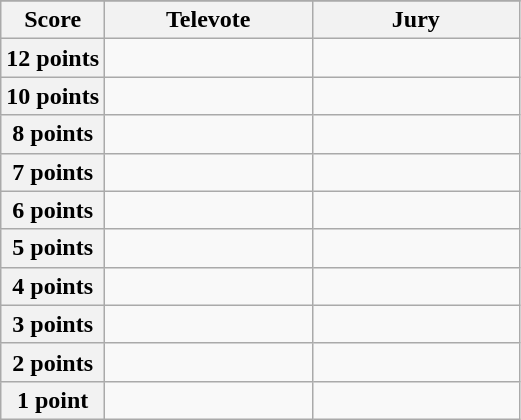<table class="wikitable">
<tr>
</tr>
<tr>
<th scope="col" width="20%">Score</th>
<th scope="col" width="40%">Televote</th>
<th scope="col" width="40%">Jury</th>
</tr>
<tr>
<th scope="row">12 points</th>
<td></td>
<td></td>
</tr>
<tr>
<th scope="row">10 points</th>
<td></td>
<td></td>
</tr>
<tr>
<th scope="row">8 points</th>
<td></td>
<td></td>
</tr>
<tr>
<th scope="row">7 points</th>
<td></td>
<td></td>
</tr>
<tr>
<th scope="row">6 points</th>
<td></td>
<td></td>
</tr>
<tr>
<th scope="row">5 points</th>
<td></td>
<td></td>
</tr>
<tr>
<th scope="row">4 points</th>
<td></td>
<td></td>
</tr>
<tr>
<th scope="row">3 points</th>
<td></td>
<td></td>
</tr>
<tr>
<th scope="row">2 points</th>
<td></td>
<td></td>
</tr>
<tr>
<th scope="row">1 point</th>
<td></td>
<td></td>
</tr>
</table>
